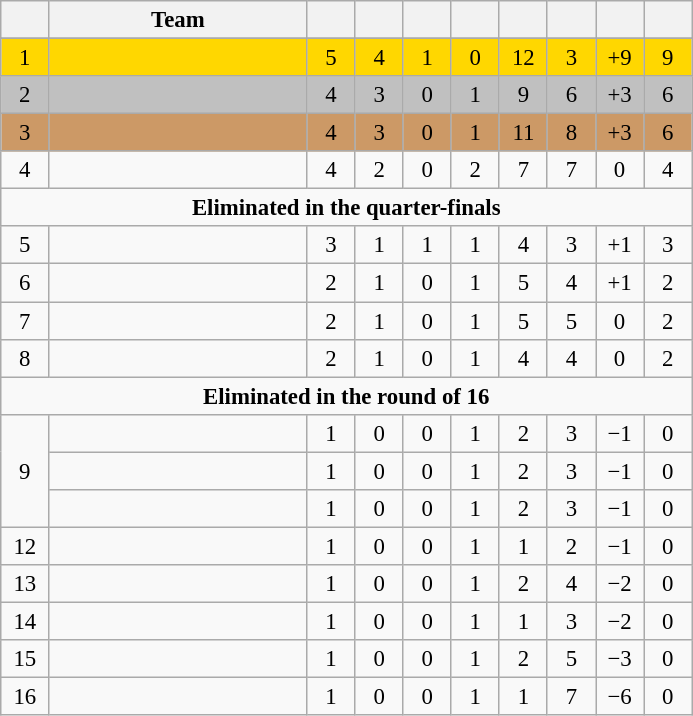<table class="wikitable" style="font-size: 95%; text-align: center;">
<tr>
<th width=25></th>
<th width=165>Team</th>
<th width=25></th>
<th width=25></th>
<th width=25></th>
<th width=25></th>
<th width=25></th>
<th width=25></th>
<th width=25></th>
<th width=25></th>
</tr>
<tr>
</tr>
<tr style="background:gold;">
<td>1</td>
<td style="text-align:left;"></td>
<td>5</td>
<td>4</td>
<td>1</td>
<td>0</td>
<td>12</td>
<td>3</td>
<td>+9</td>
<td>9</td>
</tr>
<tr style="background:silver;">
<td>2</td>
<td style="text-align:left;"></td>
<td>4</td>
<td>3</td>
<td>0</td>
<td>1</td>
<td>9</td>
<td>6</td>
<td>+3</td>
<td>6</td>
</tr>
<tr style="background:#c96;">
<td>3</td>
<td style="text-align:left;"></td>
<td>4</td>
<td>3</td>
<td>0</td>
<td>1</td>
<td>11</td>
<td>8</td>
<td>+3</td>
<td>6</td>
</tr>
<tr>
<td>4</td>
<td style="text-align:left;"></td>
<td>4</td>
<td>2</td>
<td>0</td>
<td>2</td>
<td>7</td>
<td>7</td>
<td>0</td>
<td>4</td>
</tr>
<tr>
<td colspan="11"><strong>Eliminated in the quarter-finals</strong></td>
</tr>
<tr>
<td>5</td>
<td style="text-align:left;"></td>
<td>3</td>
<td>1</td>
<td>1</td>
<td>1</td>
<td>4</td>
<td>3</td>
<td>+1</td>
<td>3</td>
</tr>
<tr>
<td>6</td>
<td style="text-align:left;"></td>
<td>2</td>
<td>1</td>
<td>0</td>
<td>1</td>
<td>5</td>
<td>4</td>
<td>+1</td>
<td>2</td>
</tr>
<tr>
<td>7</td>
<td style="text-align:left;"></td>
<td>2</td>
<td>1</td>
<td>0</td>
<td>1</td>
<td>5</td>
<td>5</td>
<td>0</td>
<td>2</td>
</tr>
<tr>
<td>8</td>
<td style="text-align:left;"></td>
<td>2</td>
<td>1</td>
<td>0</td>
<td>1</td>
<td>4</td>
<td>4</td>
<td>0</td>
<td>2</td>
</tr>
<tr>
<td colspan="11"><strong>Eliminated in the round of 16</strong></td>
</tr>
<tr>
<td rowspan="3">9</td>
<td style="text-align:left;"></td>
<td>1</td>
<td>0</td>
<td>0</td>
<td>1</td>
<td>2</td>
<td>3</td>
<td>−1</td>
<td>0</td>
</tr>
<tr>
<td style="text-align:left;"></td>
<td>1</td>
<td>0</td>
<td>0</td>
<td>1</td>
<td>2</td>
<td>3</td>
<td>−1</td>
<td>0</td>
</tr>
<tr>
<td style="text-align:left;"></td>
<td>1</td>
<td>0</td>
<td>0</td>
<td>1</td>
<td>2</td>
<td>3</td>
<td>−1</td>
<td>0</td>
</tr>
<tr>
<td>12</td>
<td style="text-align:left;"></td>
<td>1</td>
<td>0</td>
<td>0</td>
<td>1</td>
<td>1</td>
<td>2</td>
<td>−1</td>
<td>0</td>
</tr>
<tr>
<td>13</td>
<td style="text-align:left;"></td>
<td>1</td>
<td>0</td>
<td>0</td>
<td>1</td>
<td>2</td>
<td>4</td>
<td>−2</td>
<td>0</td>
</tr>
<tr>
<td>14</td>
<td style="text-align:left;"></td>
<td>1</td>
<td>0</td>
<td>0</td>
<td>1</td>
<td>1</td>
<td>3</td>
<td>−2</td>
<td>0</td>
</tr>
<tr>
<td>15</td>
<td style="text-align:left;"></td>
<td>1</td>
<td>0</td>
<td>0</td>
<td>1</td>
<td>2</td>
<td>5</td>
<td>−3</td>
<td>0</td>
</tr>
<tr>
<td>16</td>
<td style="text-align:left;"></td>
<td>1</td>
<td>0</td>
<td>0</td>
<td>1</td>
<td>1</td>
<td>7</td>
<td>−6</td>
<td>0</td>
</tr>
</table>
